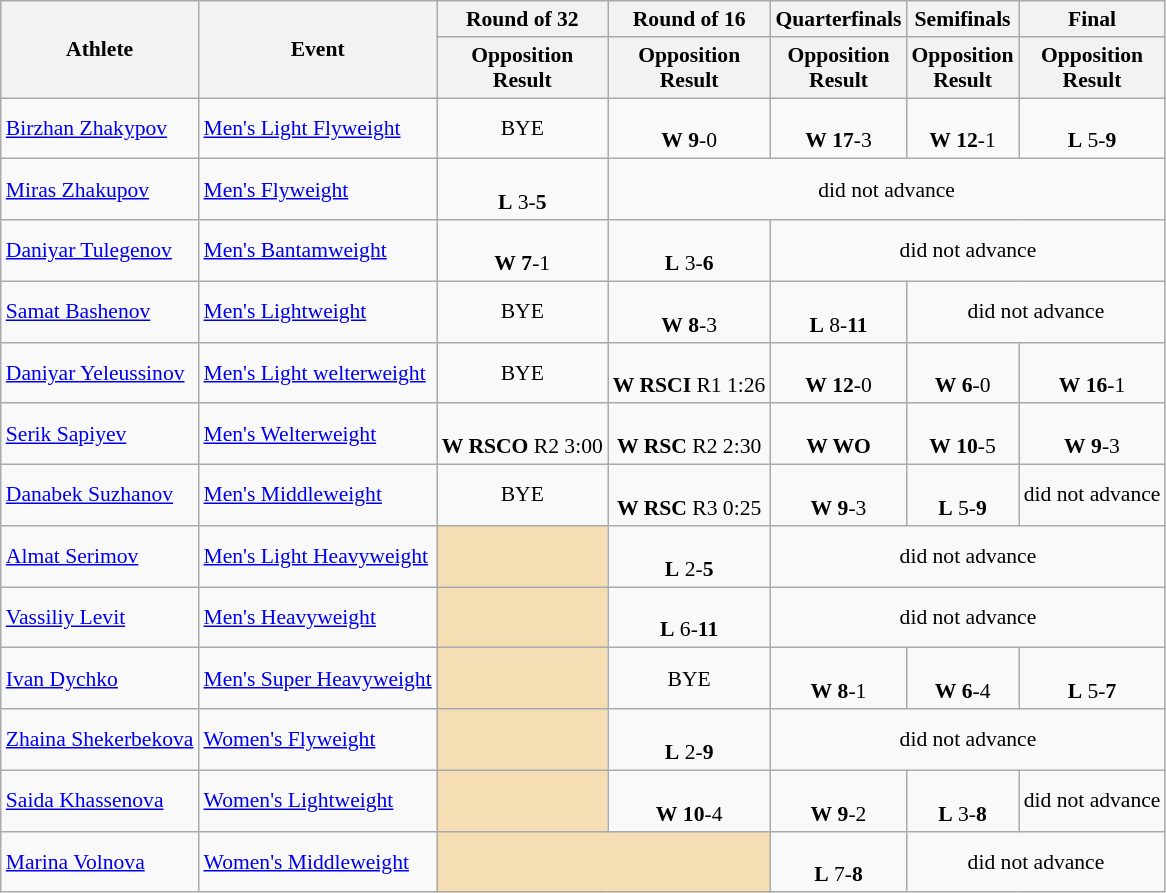<table class=wikitable style="font-size:90%">
<tr>
<th rowspan=2>Athlete</th>
<th rowspan=2>Event</th>
<th>Round of 32</th>
<th>Round of 16</th>
<th>Quarterfinals</th>
<th>Semifinals</th>
<th>Final</th>
</tr>
<tr>
<th>Opposition<br>Result</th>
<th>Opposition<br>Result</th>
<th>Opposition<br>Result</th>
<th>Opposition<br>Result</th>
<th>Opposition<br>Result</th>
</tr>
<tr>
<td><a href='#'>Birzhan Zhakypov</a></td>
<td><a href='#'>Men's Light Flyweight</a></td>
<td align=center>BYE</td>
<td align=center><br><strong>W</strong> <strong>9</strong>-0</td>
<td align=center><br><strong>W</strong> <strong>17</strong>-3</td>
<td align=center><br><strong>W</strong> <strong>12</strong>-1</td>
<td align=center><br><strong>L</strong> 5-<strong>9</strong><br></td>
</tr>
<tr>
<td><a href='#'>Miras Zhakupov</a></td>
<td><a href='#'>Men's Flyweight</a></td>
<td align=center><br><strong>L</strong> 3-<strong>5</strong></td>
<td style="text-align:center;" colspan="7">did not advance</td>
</tr>
<tr>
<td><a href='#'>Daniyar Tulegenov</a></td>
<td><a href='#'>Men's Bantamweight</a></td>
<td align=center><br><strong>W</strong> <strong>7</strong>-1</td>
<td align=center><br><strong>L</strong> 3-<strong>6</strong></td>
<td style="text-align:center;" colspan="7">did not advance</td>
</tr>
<tr>
<td><a href='#'>Samat Bashenov</a></td>
<td><a href='#'>Men's Lightweight</a></td>
<td align=center>BYE</td>
<td align=center><br><strong>W</strong> <strong>8</strong>-3</td>
<td align=center><br><strong>L</strong> 8-<strong>11</strong></td>
<td style="text-align:center;" colspan="7">did not advance</td>
</tr>
<tr>
<td><a href='#'>Daniyar Yeleussinov</a></td>
<td><a href='#'>Men's Light welterweight</a></td>
<td align=center>BYE</td>
<td align=center><br><strong>W RSCI</strong> R1 1:26</td>
<td align=center><br><strong>W</strong> <strong>12</strong>-0</td>
<td align=center><br><strong>W</strong> <strong>6</strong>-0</td>
<td align=center><br><strong>W</strong> <strong>16</strong>-1<br></td>
</tr>
<tr>
<td><a href='#'>Serik Sapiyev</a></td>
<td><a href='#'>Men's Welterweight</a></td>
<td align=center><br><strong>W RSCO</strong> R2 3:00</td>
<td align=center><br><strong>W RSC</strong> R2 2:30</td>
<td align=center><br><strong>W WO</strong></td>
<td align=center><br><strong>W</strong> <strong>10</strong>-5</td>
<td align=center><br><strong>W</strong> <strong>9</strong>-3<br></td>
</tr>
<tr>
<td><a href='#'>Danabek Suzhanov</a></td>
<td><a href='#'>Men's Middleweight</a></td>
<td align=center>BYE</td>
<td align=center><br><strong>W RSC</strong> R3 0:25</td>
<td align=center><br><strong>W</strong> <strong>9</strong>-3</td>
<td align=center><br><strong>L</strong> 5-<strong>9</strong><br></td>
<td style="text-align:center;" colspan="7">did not advance</td>
</tr>
<tr>
<td><a href='#'>Almat Serimov</a></td>
<td><a href='#'>Men's Light Heavyweight</a></td>
<td style="background:wheat;"></td>
<td align=center><br><strong>L</strong> 2-<strong>5</strong></td>
<td style="text-align:center;" colspan="7">did not advance</td>
</tr>
<tr>
<td><a href='#'>Vassiliy Levit</a></td>
<td><a href='#'>Men's Heavyweight</a></td>
<td style="background:wheat;"></td>
<td align=center><br><strong>L</strong> 6-<strong>11</strong></td>
<td style="text-align:center;" colspan="7">did not advance</td>
</tr>
<tr>
<td><a href='#'>Ivan Dychko</a></td>
<td><a href='#'>Men's Super Heavyweight</a></td>
<td style="background:wheat;"></td>
<td align=center>BYE</td>
<td align=center><br><strong>W</strong> <strong>8</strong>-1</td>
<td align=center><br><strong>W</strong> <strong>6</strong>-4</td>
<td align=center><br><strong>L</strong> 5-<strong>7</strong><br></td>
</tr>
<tr>
<td><a href='#'>Zhaina Shekerbekova</a></td>
<td><a href='#'>Women's Flyweight</a></td>
<td style="background:wheat;"></td>
<td align=center><br><strong>L</strong> 2-<strong>9</strong></td>
<td style="text-align:center;" colspan="7">did not advance</td>
</tr>
<tr>
<td><a href='#'>Saida Khassenova</a></td>
<td><a href='#'>Women's Lightweight</a></td>
<td style="background:wheat;"></td>
<td align=center><br><strong>W</strong> <strong>10</strong>-4</td>
<td align=center><br><strong>W</strong> <strong>9</strong>-2</td>
<td align=center><br><strong>L</strong> 3-<strong>8</strong><br></td>
<td style="text-align:center;" colspan="7">did not advance</td>
</tr>
<tr>
<td><a href='#'>Marina Volnova</a></td>
<td><a href='#'>Women's Middleweight</a></td>
<td style="background:wheat;" colspan=2></td>
<td align=center><br><strong>L</strong> 7-<strong>8</strong></td>
<td style="text-align:center;" colspan="7">did not advance</td>
</tr>
</table>
